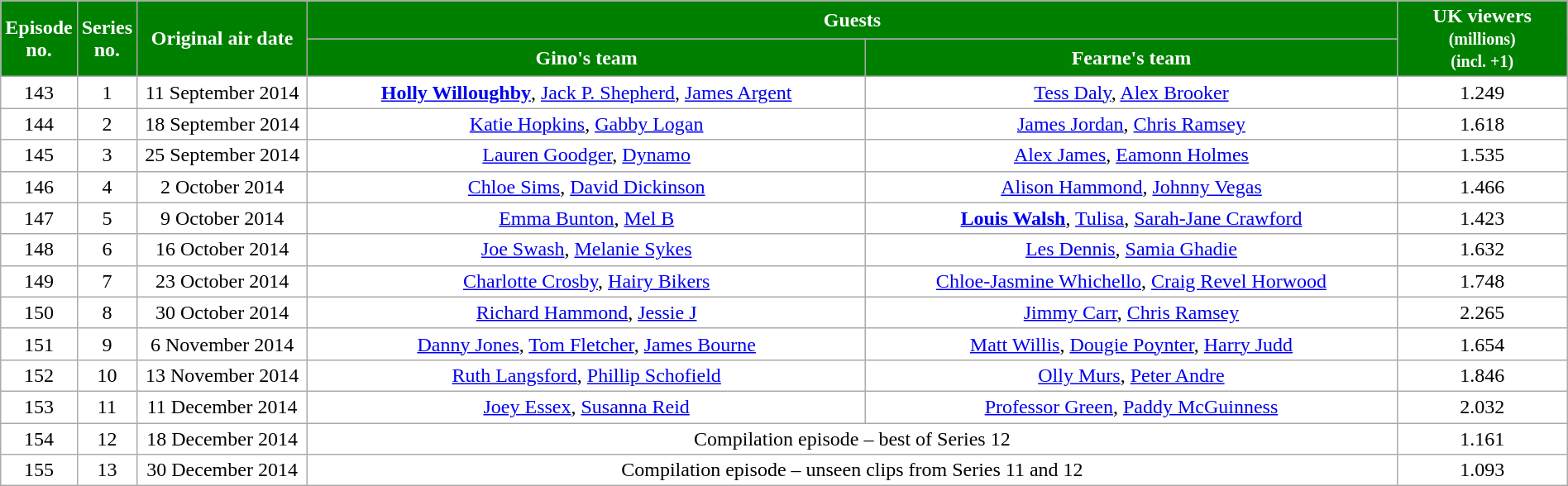<table class="wikitable" style="width:100%; background:#fff; text-align:center;">
<tr style="color:White" #008000;>
<th rowspan="2" style="background:green; width:20px;">Episode<br>no.</th>
<th rowspan="2" style="background:green; width:20px;">Series<br>no.</th>
<th rowspan="2" style="background:green; width:130px;">Original air date</th>
<th colspan="2" style="background:green;">Guests</th>
<th rowspan="2" style="background:green; width:130px;">UK viewers <small>(millions)</small><br><small>(incl. +1)</small></th>
</tr>
<tr style="color:White">
<th style="background:green;">Gino's team</th>
<th style="background:green;">Fearne's team</th>
</tr>
<tr>
<td>143</td>
<td>1</td>
<td>11 September 2014</td>
<td><strong><a href='#'>Holly Willoughby</a></strong>, <a href='#'>Jack P. Shepherd</a>, <a href='#'>James Argent</a></td>
<td><a href='#'>Tess Daly</a>, <a href='#'>Alex Brooker</a></td>
<td>1.249</td>
</tr>
<tr>
<td>144</td>
<td>2</td>
<td>18 September 2014</td>
<td><a href='#'>Katie Hopkins</a>, <a href='#'>Gabby Logan</a></td>
<td><a href='#'>James Jordan</a>, <a href='#'>Chris Ramsey</a></td>
<td>1.618</td>
</tr>
<tr>
<td>145</td>
<td>3</td>
<td>25 September 2014</td>
<td><a href='#'>Lauren Goodger</a>, <a href='#'>Dynamo</a></td>
<td><a href='#'>Alex James</a>, <a href='#'>Eamonn Holmes</a></td>
<td>1.535</td>
</tr>
<tr>
<td>146</td>
<td>4</td>
<td>2 October 2014</td>
<td><a href='#'>Chloe Sims</a>, <a href='#'>David Dickinson</a></td>
<td><a href='#'>Alison Hammond</a>, <a href='#'>Johnny Vegas</a></td>
<td>1.466</td>
</tr>
<tr>
<td>147</td>
<td>5</td>
<td>9 October 2014</td>
<td><a href='#'>Emma Bunton</a>, <a href='#'>Mel B</a></td>
<td><strong><a href='#'>Louis Walsh</a></strong>, <a href='#'>Tulisa</a>, <a href='#'>Sarah-Jane Crawford</a></td>
<td>1.423</td>
</tr>
<tr>
<td>148</td>
<td>6</td>
<td>16 October 2014</td>
<td><a href='#'>Joe Swash</a>, <a href='#'>Melanie Sykes</a></td>
<td><a href='#'>Les Dennis</a>, <a href='#'>Samia Ghadie</a></td>
<td>1.632</td>
</tr>
<tr>
<td>149</td>
<td>7</td>
<td>23 October 2014</td>
<td><a href='#'>Charlotte Crosby</a>, <a href='#'>Hairy Bikers</a></td>
<td><a href='#'>Chloe-Jasmine Whichello</a>, <a href='#'>Craig Revel Horwood</a></td>
<td>1.748</td>
</tr>
<tr>
<td>150</td>
<td>8</td>
<td>30 October 2014</td>
<td><a href='#'>Richard Hammond</a>, <a href='#'>Jessie J</a></td>
<td><a href='#'>Jimmy Carr</a>, <a href='#'>Chris Ramsey</a></td>
<td>2.265</td>
</tr>
<tr>
<td>151</td>
<td>9</td>
<td>6 November 2014</td>
<td><a href='#'>Danny Jones</a>, <a href='#'>Tom Fletcher</a>, <a href='#'>James Bourne</a></td>
<td><a href='#'>Matt Willis</a>, <a href='#'>Dougie Poynter</a>, <a href='#'>Harry Judd</a></td>
<td>1.654</td>
</tr>
<tr>
<td>152</td>
<td>10</td>
<td>13 November 2014</td>
<td><a href='#'>Ruth Langsford</a>, <a href='#'>Phillip Schofield</a></td>
<td><a href='#'>Olly Murs</a>, <a href='#'>Peter Andre</a></td>
<td>1.846</td>
</tr>
<tr>
<td>153</td>
<td>11</td>
<td>11 December 2014</td>
<td><a href='#'>Joey Essex</a>, <a href='#'>Susanna Reid</a></td>
<td><a href='#'>Professor Green</a>, <a href='#'>Paddy McGuinness</a></td>
<td>2.032</td>
</tr>
<tr>
<td>154</td>
<td>12</td>
<td>18 December 2014</td>
<td colspan="2">Compilation episode – best of Series 12</td>
<td>1.161</td>
</tr>
<tr>
<td>155</td>
<td>13</td>
<td>30 December 2014</td>
<td colspan="2">Compilation episode – unseen clips from Series 11 and 12</td>
<td>1.093</td>
</tr>
</table>
